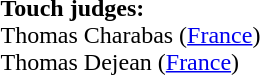<table style="width:100%">
<tr>
<td><br><strong>Touch judges:</strong>
<br>Thomas Charabas (<a href='#'>France</a>)
<br>Thomas Dejean (<a href='#'>France</a>)</td>
</tr>
</table>
